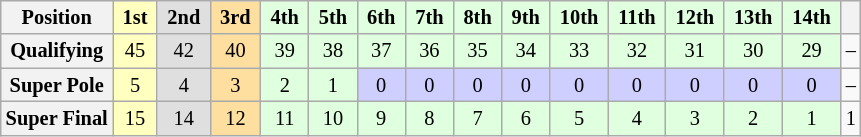<table class="wikitable" style="font-size:85%; text-align:center">
<tr>
<th>Position</th>
<td style="background:#ffffbf;"> <strong>1st</strong> </td>
<td style="background:#dfdfdf;"> <strong>2nd</strong> </td>
<td style="background:#ffdf9f;"> <strong>3rd</strong> </td>
<td style="background:#dfffdf;"> <strong>4th</strong> </td>
<td style="background:#dfffdf;"> <strong>5th</strong> </td>
<td style="background:#dfffdf;"> <strong>6th</strong> </td>
<td style="background:#dfffdf;"> <strong>7th</strong> </td>
<td style="background:#dfffdf;"> <strong>8th</strong> </td>
<td style="background:#dfffdf;"> <strong>9th</strong> </td>
<td style="background:#dfffdf;"> <strong>10th</strong> </td>
<td style="background:#dfffdf;"> <strong>11th</strong> </td>
<td style="background:#dfffdf;"> <strong>12th</strong> </td>
<td style="background:#dfffdf;"> <strong>13th</strong> </td>
<td style="background:#dfffdf;"> <strong>14th</strong> </td>
<th></th>
</tr>
<tr>
<th>Qualifying</th>
<td style="background:#ffffbf;">45</td>
<td style="background:#dfdfdf;">42</td>
<td style="background:#ffdf9f;">40</td>
<td style="background:#dfffdf;">39</td>
<td style="background:#dfffdf;">38</td>
<td style="background:#dfffdf;">37</td>
<td style="background:#dfffdf;">36</td>
<td style="background:#dfffdf;">35</td>
<td style="background:#dfffdf;">34</td>
<td style="background:#dfffdf;">33</td>
<td style="background:#dfffdf;">32</td>
<td style="background:#dfffdf;">31</td>
<td style="background:#dfffdf;">30</td>
<td style="background:#dfffdf;">29</td>
<td>–</td>
</tr>
<tr>
<th>Super Pole</th>
<td style="background:#ffffbf;">5</td>
<td style="background:#dfdfdf;">4</td>
<td style="background:#ffdf9f;">3</td>
<td style="background:#dfffdf;">2</td>
<td style="background:#dfffdf;">1</td>
<td style="background:#cfcfff;">0</td>
<td style="background:#cfcfff;">0</td>
<td style="background:#cfcfff;">0</td>
<td style="background:#cfcfff;">0</td>
<td style="background:#cfcfff;">0</td>
<td style="background:#cfcfff;">0</td>
<td style="background:#cfcfff;">0</td>
<td style="background:#cfcfff;">0</td>
<td style="background:#cfcfff;">0</td>
<td>–</td>
</tr>
<tr>
<th>Super Final</th>
<td style="background:#ffffbf;">15</td>
<td style="background:#dfdfdf;">14</td>
<td style="background:#ffdf9f;">12</td>
<td style="background:#dfffdf;">11</td>
<td style="background:#dfffdf;">10</td>
<td style="background:#dfffdf;">9</td>
<td style="background:#dfffdf;">8</td>
<td style="background:#dfffdf;">7</td>
<td style="background:#dfffdf;">6</td>
<td style="background:#dfffdf;">5</td>
<td style="background:#dfffdf;">4</td>
<td style="background:#dfffdf;">3</td>
<td style="background:#dfffdf;">2</td>
<td style="background:#dfffdf;">1</td>
<td>1</td>
</tr>
</table>
